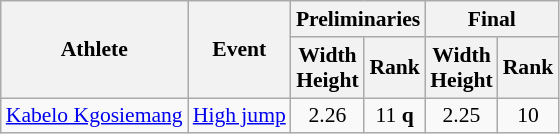<table class=wikitable style="font-size:90%;">
<tr>
<th rowspan="2">Athlete</th>
<th rowspan="2">Event</th>
<th colspan="2">Preliminaries</th>
<th colspan="2">Final</th>
</tr>
<tr>
<th>Width<br>Height</th>
<th>Rank</th>
<th>Width<br>Height</th>
<th>Rank</th>
</tr>
<tr style="border-top: single;">
<td><a href='#'>Kabelo Kgosiemang</a></td>
<td><a href='#'>High jump</a></td>
<td align=center>2.26</td>
<td align=center>11 <strong>q</strong></td>
<td align=center>2.25</td>
<td align=center>10</td>
</tr>
</table>
